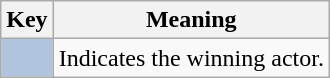<table class="wikitable">
<tr>
<th scope="col" width=%>Key</th>
<th scope="col" width=%>Meaning</th>
</tr>
<tr>
<td style="background:#B0C4DE"></td>
<td>Indicates the winning actor.</td>
</tr>
</table>
